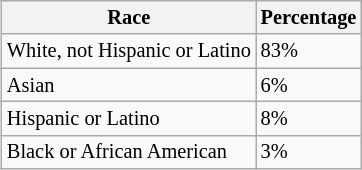<table class="wikitable" style="float:right; font-size:85%; margin:10px">
<tr>
<th>Race</th>
<th>Percentage</th>
</tr>
<tr>
<td>White, not Hispanic or Latino</td>
<td>83%</td>
</tr>
<tr>
<td>Asian</td>
<td>6%</td>
</tr>
<tr>
<td>Hispanic or Latino</td>
<td>8%</td>
</tr>
<tr>
<td>Black or African American</td>
<td>3%</td>
</tr>
</table>
